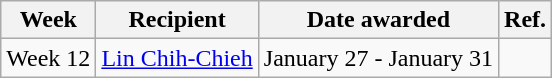<table class="wikitable">
<tr>
<th>Week</th>
<th>Recipient</th>
<th>Date awarded</th>
<th>Ref.</th>
</tr>
<tr>
<td>Week 12</td>
<td><a href='#'>Lin Chih-Chieh</a></td>
<td>January 27 - January 31</td>
<td></td>
</tr>
</table>
